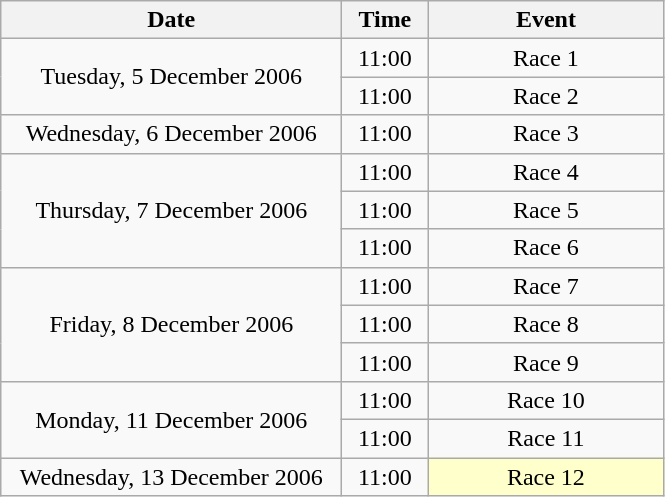<table class = "wikitable" style="text-align:center;">
<tr>
<th width=220>Date</th>
<th width=50>Time</th>
<th width=150>Event</th>
</tr>
<tr>
<td rowspan=2>Tuesday, 5 December 2006</td>
<td>11:00</td>
<td>Race 1</td>
</tr>
<tr>
<td>11:00</td>
<td>Race 2</td>
</tr>
<tr>
<td>Wednesday, 6 December 2006</td>
<td>11:00</td>
<td>Race 3</td>
</tr>
<tr>
<td rowspan=3>Thursday, 7 December 2006</td>
<td>11:00</td>
<td>Race 4</td>
</tr>
<tr>
<td>11:00</td>
<td>Race 5</td>
</tr>
<tr>
<td>11:00</td>
<td>Race 6</td>
</tr>
<tr>
<td rowspan=3>Friday, 8 December 2006</td>
<td>11:00</td>
<td>Race 7</td>
</tr>
<tr>
<td>11:00</td>
<td>Race 8</td>
</tr>
<tr>
<td>11:00</td>
<td>Race 9</td>
</tr>
<tr>
<td rowspan=2>Monday, 11 December 2006</td>
<td>11:00</td>
<td>Race 10</td>
</tr>
<tr>
<td>11:00</td>
<td>Race 11</td>
</tr>
<tr>
<td>Wednesday, 13 December 2006</td>
<td>11:00</td>
<td bgcolor=ffffcc>Race 12</td>
</tr>
</table>
